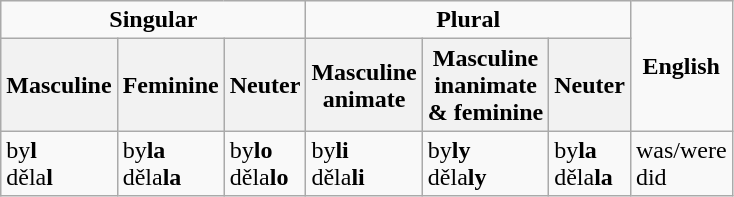<table class=wikitable>
<tr>
<td colspan=3 align=center><strong>Singular</strong></td>
<td colspan=3 align=center><strong>Plural</strong></td>
<td Rowspan=2 align=center><strong>English</strong></td>
</tr>
<tr>
<th>Masculine</th>
<th>Feminine</th>
<th>Neuter</th>
<th>Masculine<br>animate</th>
<th>Masculine<br>inanimate<br>& feminine</th>
<th>Neuter</th>
</tr>
<tr>
<td>by<strong>l</strong><br>děla<strong>l</strong></td>
<td>by<strong>la</strong><br>děla<strong>la</strong></td>
<td>by<strong>lo</strong><br>děla<strong>lo</strong></td>
<td>by<strong>li</strong><br>děla<strong>li</strong></td>
<td>by<strong>ly</strong><br>děla<strong>ly</strong></td>
<td>by<strong>la</strong><br>děla<strong>la</strong></td>
<td>was/were<br>did</td>
</tr>
</table>
